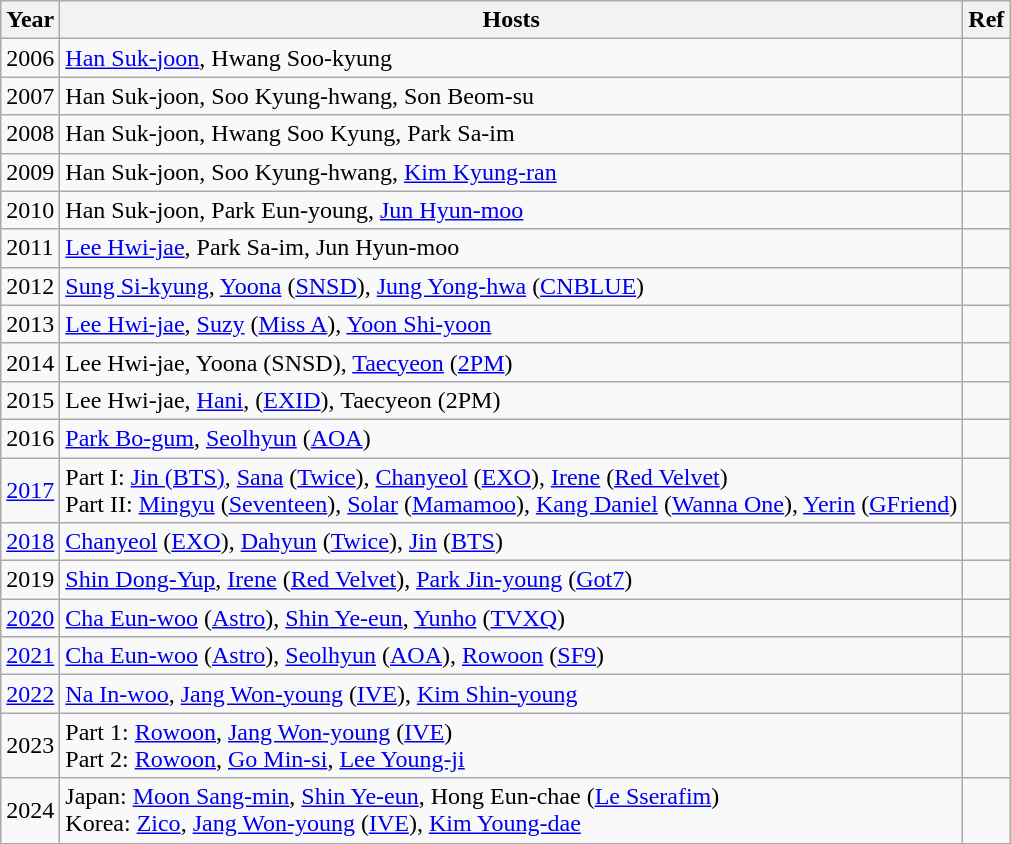<table class="wikitable">
<tr>
<th>Year</th>
<th>Hosts</th>
<th>Ref</th>
</tr>
<tr>
<td>2006</td>
<td><a href='#'>Han Suk-joon</a>, Hwang Soo-kyung</td>
<td></td>
</tr>
<tr>
<td>2007</td>
<td>Han Suk-joon, Soo Kyung-hwang, Son Beom-su</td>
<td></td>
</tr>
<tr>
<td>2008</td>
<td>Han Suk-joon, Hwang Soo Kyung, Park Sa-im</td>
<td></td>
</tr>
<tr>
<td>2009</td>
<td>Han Suk-joon, Soo Kyung-hwang, <a href='#'>Kim Kyung-ran</a></td>
<td></td>
</tr>
<tr>
<td>2010</td>
<td>Han Suk-joon, Park Eun-young, <a href='#'>Jun Hyun-moo</a></td>
<td></td>
</tr>
<tr>
<td>2011</td>
<td><a href='#'>Lee Hwi-jae</a>, Park Sa-im, Jun Hyun-moo</td>
<td></td>
</tr>
<tr>
<td>2012</td>
<td><a href='#'>Sung Si-kyung</a>, <a href='#'>Yoona</a> (<a href='#'>SNSD</a>), <a href='#'>Jung Yong-hwa</a> (<a href='#'>CNBLUE</a>)</td>
<td></td>
</tr>
<tr>
<td>2013</td>
<td><a href='#'>Lee Hwi-jae</a>, <a href='#'>Suzy</a> (<a href='#'>Miss A</a>), <a href='#'>Yoon Shi-yoon</a></td>
<td></td>
</tr>
<tr>
<td>2014</td>
<td>Lee Hwi-jae, Yoona (SNSD), <a href='#'>Taecyeon</a> (<a href='#'>2PM</a>)</td>
<td></td>
</tr>
<tr>
<td>2015</td>
<td>Lee Hwi-jae, <a href='#'>Hani</a>, (<a href='#'>EXID</a>), Taecyeon (2PM)</td>
<td></td>
</tr>
<tr>
<td>2016</td>
<td><a href='#'>Park Bo-gum</a>, <a href='#'>Seolhyun</a> (<a href='#'>AOA</a>)</td>
<td></td>
</tr>
<tr>
<td><a href='#'>2017</a></td>
<td>Part I: <a href='#'>Jin (BTS)</a>, <a href='#'>Sana</a> (<a href='#'>Twice</a>), <a href='#'>Chanyeol</a> (<a href='#'>EXO</a>), <a href='#'>Irene</a> (<a href='#'>Red Velvet</a>)<br>Part II: <a href='#'>Mingyu</a> (<a href='#'>Seventeen</a>), <a href='#'>Solar</a> (<a href='#'>Mamamoo</a>), <a href='#'>Kang Daniel</a> (<a href='#'>Wanna One</a>), <a href='#'>Yerin</a> (<a href='#'>GFriend</a>)</td>
<td></td>
</tr>
<tr>
<td><a href='#'>2018</a></td>
<td><a href='#'>Chanyeol</a> (<a href='#'>EXO</a>), <a href='#'>Dahyun</a> (<a href='#'>Twice</a>), <a href='#'>Jin</a> (<a href='#'>BTS</a>)</td>
<td></td>
</tr>
<tr>
<td>2019</td>
<td><a href='#'>Shin Dong-Yup</a>, <a href='#'>Irene</a> (<a href='#'>Red Velvet</a>), <a href='#'>Park Jin-young</a> (<a href='#'>Got7</a>)</td>
<td></td>
</tr>
<tr>
<td><a href='#'>2020</a></td>
<td><a href='#'>Cha Eun-woo</a> (<a href='#'>Astro</a>), <a href='#'>Shin Ye-eun</a>, <a href='#'>Yunho</a> (<a href='#'>TVXQ</a>)</td>
<td></td>
</tr>
<tr>
<td><a href='#'>2021</a></td>
<td><a href='#'>Cha Eun-woo</a> (<a href='#'>Astro</a>), <a href='#'>Seolhyun</a> (<a href='#'>AOA</a>), <a href='#'>Rowoon</a> (<a href='#'>SF9</a>)</td>
<td></td>
</tr>
<tr>
<td><a href='#'>2022</a></td>
<td><a href='#'>Na In-woo</a>, <a href='#'>Jang Won-young</a> (<a href='#'>IVE</a>), <a href='#'>Kim Shin-young</a></td>
<td></td>
</tr>
<tr>
<td>2023</td>
<td>Part 1: <a href='#'>Rowoon</a>, <a href='#'>Jang Won-young</a> (<a href='#'>IVE</a>)<br>Part 2: <a href='#'>Rowoon</a>, <a href='#'>Go Min-si</a>, <a href='#'>Lee Young-ji</a></td>
<td></td>
</tr>
<tr>
<td>2024</td>
<td>Japan: <a href='#'>Moon Sang-min</a>, <a href='#'>Shin Ye-eun</a>, Hong Eun-chae (<a href='#'>Le Sserafim</a>)<br>Korea: <a href='#'>Zico</a>, <a href='#'>Jang Won-young</a> (<a href='#'>IVE</a>), <a href='#'>Kim Young-dae</a></td>
<td></td>
</tr>
</table>
